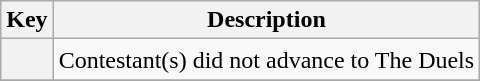<table class="wikitable sortable">
<tr>
<th scope="col">Key</th>
<th scope="col">Description</th>
</tr>
<tr>
<th scope="row" style="text-align:center; height:20px; width:20px"></th>
<td>Contestant(s) did not advance to The Duels</td>
</tr>
<tr>
</tr>
</table>
